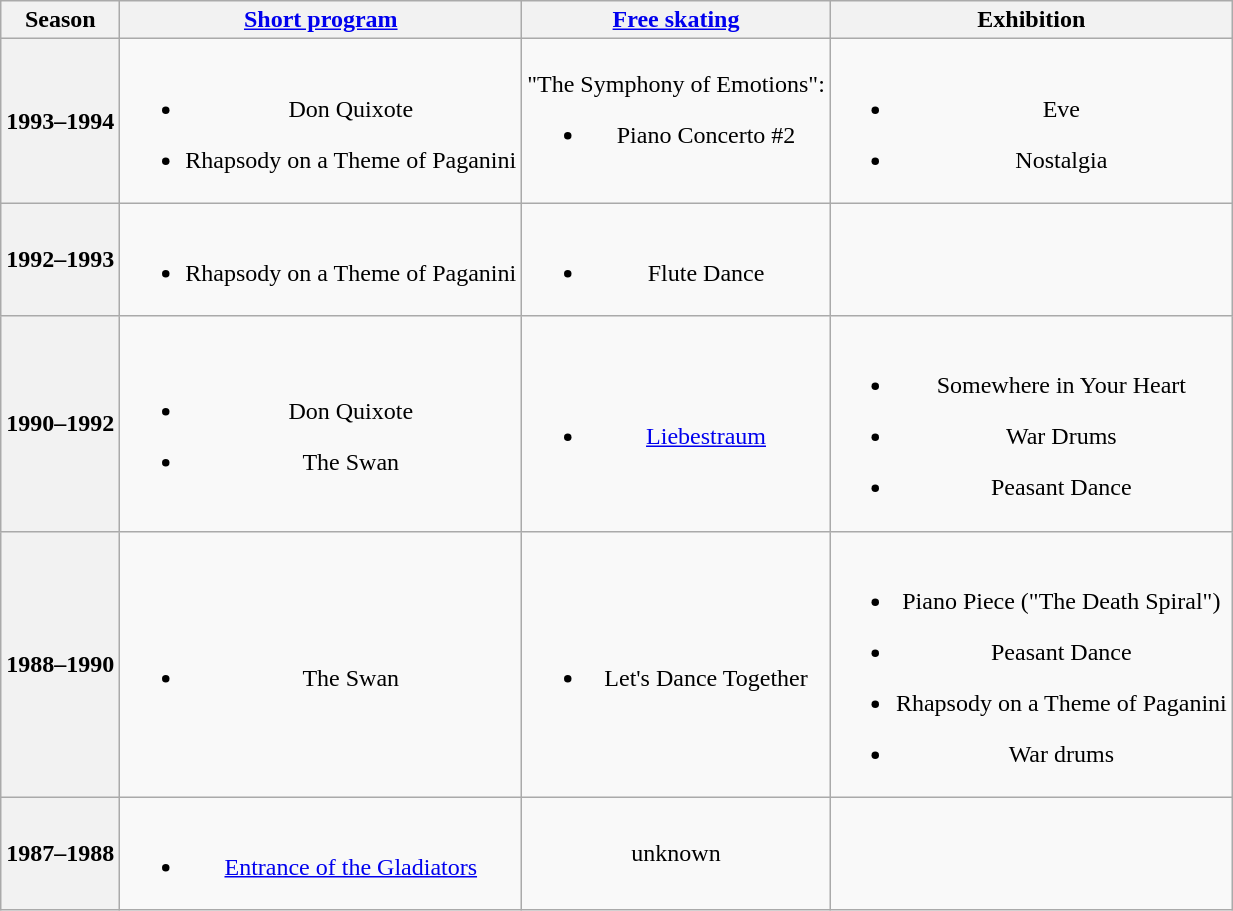<table class="wikitable" style="text-align:center">
<tr>
<th>Season</th>
<th><a href='#'>Short program</a></th>
<th><a href='#'>Free skating</a></th>
<th>Exhibition</th>
</tr>
<tr>
<th>1993–1994 <br> </th>
<td><br><ul><li>Don Quixote <br></li></ul><ul><li>Rhapsody on a Theme of Paganini <br></li></ul></td>
<td>"The Symphony of Emotions":<br><ul><li>Piano Concerto #2 <br></li></ul></td>
<td><br><ul><li>Eve <br> </li></ul><ul><li>Nostalgia</li></ul></td>
</tr>
<tr>
<th>1992–1993 <br> </th>
<td><br><ul><li>Rhapsody on a Theme of Paganini <br></li></ul></td>
<td><br><ul><li>Flute Dance</li></ul></td>
<td></td>
</tr>
<tr>
<th>1990–1992 <br> </th>
<td><br><ul><li>Don Quixote <br></li></ul><ul><li>The Swan <br></li></ul></td>
<td><br><ul><li><a href='#'>Liebestraum</a> <br></li></ul></td>
<td><br><ul><li>Somewhere in Your Heart <br></li></ul><ul><li>War Drums</li></ul><ul><li>Peasant Dance</li></ul></td>
</tr>
<tr>
<th>1988–1990 <br> </th>
<td><br><ul><li>The Swan</li></ul></td>
<td><br><ul><li>Let's Dance Together <br></li></ul></td>
<td><br><ul><li>Piano Piece ("The Death Spiral")</li></ul><ul><li>Peasant Dance</li></ul><ul><li>Rhapsody on a Theme of Paganini <br></li></ul><ul><li>War drums</li></ul></td>
</tr>
<tr>
<th>1987–1988</th>
<td><br><ul><li><a href='#'>Entrance of the Gladiators</a> <br></li></ul></td>
<td align="center">unknown</td>
<td></td>
</tr>
</table>
